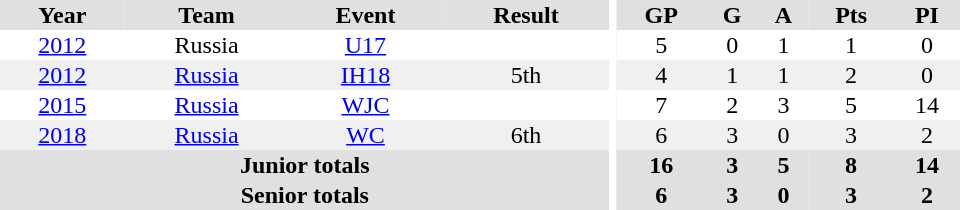<table border="0" cellpadding="1" cellspacing="0" ID="Table3" style="text-align:center; width:40em">
<tr ALIGN="center" bgcolor="#e0e0e0">
<th>Year</th>
<th>Team</th>
<th>Event</th>
<th>Result</th>
<th rowspan="99" bgcolor="#ffffff"></th>
<th>GP</th>
<th>G</th>
<th>A</th>
<th>Pts</th>
<th>PI</th>
</tr>
<tr>
<td><a href='#'>2012</a></td>
<td>Russia</td>
<td><a href='#'>U17</a></td>
<td></td>
<td>5</td>
<td>0</td>
<td>1</td>
<td>1</td>
<td>0</td>
</tr>
<tr bgcolor="#f0f0f0">
<td><a href='#'>2012</a></td>
<td><a href='#'>Russia</a></td>
<td><a href='#'>IH18</a></td>
<td>5th</td>
<td>4</td>
<td>1</td>
<td>1</td>
<td>2</td>
<td>0</td>
</tr>
<tr>
<td><a href='#'>2015</a></td>
<td><a href='#'>Russia</a></td>
<td><a href='#'>WJC</a></td>
<td></td>
<td>7</td>
<td>2</td>
<td>3</td>
<td>5</td>
<td>14</td>
</tr>
<tr bgcolor="#f0f0f0">
<td><a href='#'>2018</a></td>
<td><a href='#'>Russia</a></td>
<td><a href='#'>WC</a></td>
<td>6th</td>
<td>6</td>
<td>3</td>
<td>0</td>
<td>3</td>
<td>2</td>
</tr>
<tr bgcolor="#e0e0e0">
<th colspan="4">Junior totals</th>
<th>16</th>
<th>3</th>
<th>5</th>
<th>8</th>
<th>14</th>
</tr>
<tr bgcolor="#e0e0e0">
<th colspan="4">Senior totals</th>
<th>6</th>
<th>3</th>
<th>0</th>
<th>3</th>
<th>2</th>
</tr>
</table>
